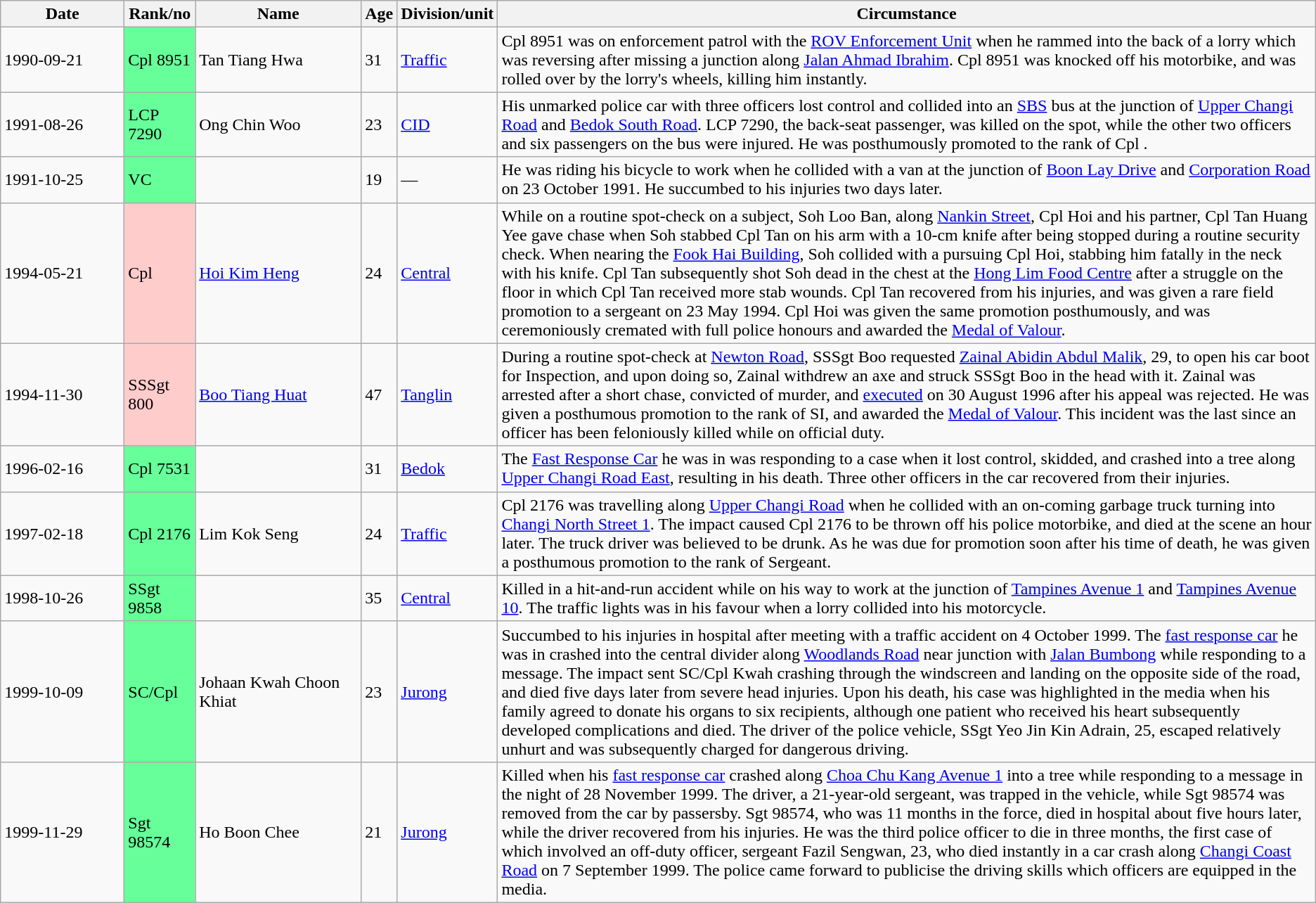<table class="wikitable sortable">
<tr>
<th width="110px">Date</th>
<th>Rank/no</th>
<th width="150px">Name</th>
<th>Age</th>
<th>Division/unit</th>
<th>Circumstance</th>
</tr>
<tr>
<td>1990-09-21</td>
<td bgcolor=66ff99>Cpl 8951</td>
<td>Tan Tiang Hwa</td>
<td>31</td>
<td><a href='#'>Traffic</a></td>
<td>Cpl 8951 was on enforcement patrol with the <a href='#'>ROV Enforcement Unit</a> when he rammed into the back of a lorry which was reversing after missing a junction along <a href='#'>Jalan Ahmad Ibrahim</a>. Cpl 8951 was knocked off his motorbike, and was rolled over by the lorry's wheels, killing him instantly.</td>
</tr>
<tr>
<td>1991-08-26</td>
<td bgcolor=66ff99>LCP 7290</td>
<td>Ong Chin Woo</td>
<td>23</td>
<td><a href='#'>CID</a></td>
<td>His unmarked police car with three officers lost control and collided into an <a href='#'>SBS</a> bus at the junction of <a href='#'>Upper Changi Road</a> and <a href='#'>Bedok South Road</a>. LCP 7290, the back-seat passenger, was killed on the spot, while the other two officers and six passengers on the bus were injured. He was posthumously promoted to the rank of Cpl .</td>
</tr>
<tr>
<td>1991-10-25</td>
<td bgcolor=66ff99>VC</td>
<td></td>
<td>19</td>
<td>—</td>
<td>He was riding his bicycle to work when he collided with a van at the junction of <a href='#'>Boon Lay Drive</a> and <a href='#'>Corporation Road</a> on 23 October 1991. He succumbed to his injuries two days later.</td>
</tr>
<tr>
<td>1994-05-21</td>
<td bgcolor=ffcccc>Cpl</td>
<td><a href='#'>Hoi Kim Heng</a></td>
<td>24</td>
<td><a href='#'>Central</a></td>
<td>While on a routine spot-check on a subject, Soh Loo Ban, along <a href='#'>Nankin Street</a>, Cpl Hoi and his partner, Cpl Tan Huang Yee gave chase when Soh stabbed Cpl Tan on his arm with a 10-cm knife after being stopped during a routine security check. When nearing the <a href='#'>Fook Hai Building</a>, Soh collided with a pursuing Cpl Hoi, stabbing him fatally in the neck with his knife. Cpl Tan subsequently shot Soh dead in the chest at the <a href='#'>Hong Lim Food Centre</a> after a struggle on the floor in which Cpl Tan received more stab wounds. Cpl Tan recovered from his injuries, and was given a rare field promotion to a sergeant on 23 May 1994. Cpl Hoi was given the same promotion posthumously, and was ceremoniously cremated with full police honours and awarded the <a href='#'>Medal of Valour</a>.</td>
</tr>
<tr>
<td>1994-11-30</td>
<td bgcolor=ffcccc>SSSgt 800</td>
<td><a href='#'>Boo Tiang Huat</a></td>
<td>47</td>
<td><a href='#'>Tanglin</a></td>
<td>During a routine spot-check at <a href='#'>Newton Road</a>, SSSgt Boo requested <a href='#'>Zainal Abidin Abdul Malik</a>, 29, to open his car boot for Inspection, and upon doing so, Zainal withdrew an axe and struck SSSgt Boo in the head with it. Zainal was arrested after a short chase, convicted of murder, and <a href='#'>executed</a> on 30 August 1996 after his appeal was rejected. He was given a posthumous promotion to the rank of SI, and awarded the <a href='#'>Medal of Valour</a>. This incident was the last since an officer has been feloniously killed while on official duty.</td>
</tr>
<tr>
<td>1996-02-16</td>
<td bgcolor=66ff99>Cpl 7531</td>
<td></td>
<td>31</td>
<td><a href='#'>Bedok</a></td>
<td>The <a href='#'>Fast Response Car</a> he was in was responding to a case when it lost control, skidded, and crashed into a tree along <a href='#'>Upper Changi Road East</a>, resulting in his death. Three other officers in the car recovered from their injuries.</td>
</tr>
<tr>
<td>1997-02-18</td>
<td bgcolor=66ff99>Cpl 2176</td>
<td>Lim Kok Seng</td>
<td>24</td>
<td><a href='#'>Traffic</a></td>
<td>Cpl 2176 was travelling along <a href='#'>Upper Changi Road</a> when he collided with an on-coming garbage truck turning into <a href='#'>Changi North Street 1</a>. The impact caused Cpl 2176 to be thrown off his police motorbike, and died at the scene an hour later. The truck driver was believed to be drunk. As he was due for promotion soon after his time of death, he was given a posthumous promotion to the rank of Sergeant.</td>
</tr>
<tr>
<td>1998-10-26</td>
<td bgcolor=66ff99>SSgt 9858</td>
<td></td>
<td>35</td>
<td><a href='#'>Central</a></td>
<td>Killed in a hit-and-run accident while on his way to work at the junction of <a href='#'>Tampines Avenue 1</a> and <a href='#'>Tampines Avenue 10</a>. The traffic lights was in his favour when a lorry collided into his motorcycle.</td>
</tr>
<tr>
<td>1999-10-09</td>
<td bgcolor=66ff99>SC/Cpl</td>
<td>Johaan Kwah Choon Khiat</td>
<td>23</td>
<td><a href='#'>Jurong</a></td>
<td>Succumbed to his injuries in hospital after meeting with a traffic accident on 4 October 1999. The <a href='#'>fast response car</a> he was in crashed into the central divider along <a href='#'>Woodlands Road</a> near junction with <a href='#'>Jalan Bumbong</a> while responding to a message. The impact sent SC/Cpl Kwah crashing through the windscreen and landing on the opposite side of the road, and died five days later from severe head injuries. Upon his death, his case was highlighted in the media when his family agreed to donate his organs to six recipients, although one patient who received his heart subsequently developed complications and died. The driver of the police vehicle, SSgt Yeo Jin Kin Adrain, 25, escaped relatively unhurt and was subsequently charged for dangerous driving.</td>
</tr>
<tr>
<td>1999-11-29</td>
<td bgcolor=66ff99>Sgt 98574</td>
<td>Ho Boon Chee</td>
<td>21</td>
<td><a href='#'>Jurong</a></td>
<td>Killed when his <a href='#'>fast response car</a> crashed along <a href='#'>Choa Chu Kang Avenue 1</a> into a tree while responding to a message in the night of 28 November 1999. The driver, a 21-year-old sergeant, was trapped in the vehicle, while Sgt 98574 was removed from the car by passersby. Sgt 98574, who was 11 months in the force, died in hospital about five hours later, while the driver recovered from his injuries. He was the third police officer to die in three months, the first case of which involved an off-duty officer, sergeant Fazil Sengwan, 23, who died instantly in a car crash along <a href='#'>Changi Coast Road</a> on 7 September 1999. The police came forward to publicise the driving skills which officers are equipped in the media.</td>
</tr>
</table>
